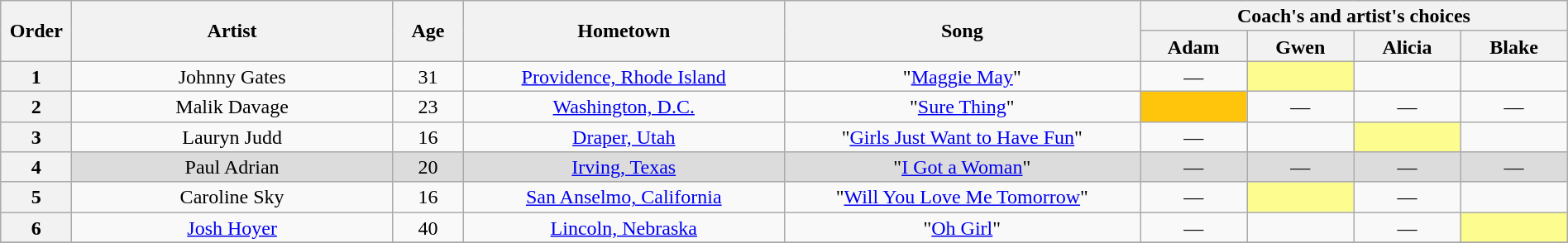<table class="wikitable" style="text-align:center; line-height:17px; width:100%;">
<tr>
<th scope="col" rowspan="2" style="width:04%;">Order</th>
<th scope="col" rowspan="2" style="width:18%;">Artist</th>
<th scope="col" rowspan="2" style="width:04%;">Age</th>
<th scope="col" rowspan="2" style="width:18%;">Hometown</th>
<th scope="col" rowspan="2" style="width:20%;">Song</th>
<th scope="col" colspan="4" style="width:24%;">Coach's and artist's choices</th>
</tr>
<tr>
<th style="width:06%;">Adam</th>
<th style="width:06%;">Gwen</th>
<th style="width:06%;">Alicia</th>
<th style="width:06%;">Blake</th>
</tr>
<tr>
<th>1</th>
<td>Johnny Gates</td>
<td>31</td>
<td><a href='#'>Providence, Rhode Island</a></td>
<td>"<a href='#'>Maggie May</a>"</td>
<td>—</td>
<td style="background:#fdfc8f;"><strong></strong></td>
<td><strong></strong></td>
<td><strong></strong></td>
</tr>
<tr>
<th>2</th>
<td>Malik Davage</td>
<td>23</td>
<td><a href='#'>Washington, D.C.</a></td>
<td>"<a href='#'>Sure Thing</a>"</td>
<td style="background:#FFC40C;"><strong></strong></td>
<td>—</td>
<td>—</td>
<td>—</td>
</tr>
<tr>
<th>3</th>
<td>Lauryn Judd</td>
<td>16</td>
<td><a href='#'>Draper, Utah</a></td>
<td>"<a href='#'>Girls Just Want to Have Fun</a>"</td>
<td>—</td>
<td><strong></strong></td>
<td style="background:#fdfc8f;"><strong></strong></td>
<td><strong></strong></td>
</tr>
<tr style="background:#DCDCDC;">
<th>4</th>
<td>Paul Adrian</td>
<td>20</td>
<td><a href='#'>Irving, Texas</a></td>
<td>"<a href='#'>I Got a Woman</a>"</td>
<td>—</td>
<td>—</td>
<td>—</td>
<td>—</td>
</tr>
<tr>
<th>5</th>
<td>Caroline Sky</td>
<td>16</td>
<td><a href='#'>San Anselmo, California</a></td>
<td>"<a href='#'>Will You Love Me Tomorrow</a>"</td>
<td>—</td>
<td style="background:#fdfc8f;"><strong></strong></td>
<td>—</td>
<td><strong></strong></td>
</tr>
<tr>
<th>6</th>
<td><a href='#'>Josh Hoyer</a></td>
<td>40</td>
<td><a href='#'>Lincoln, Nebraska</a></td>
<td>"<a href='#'>Oh Girl</a>"</td>
<td>—</td>
<td><strong></strong></td>
<td>—</td>
<td style="background:#fdfc8f;"><strong></strong></td>
</tr>
<tr>
</tr>
</table>
